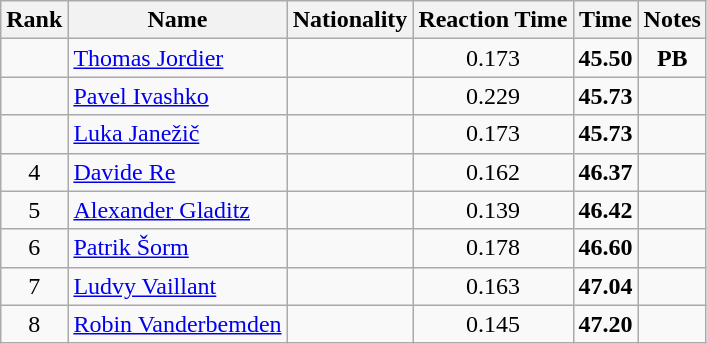<table class="wikitable sortable" style="text-align:center">
<tr>
<th>Rank</th>
<th>Name</th>
<th>Nationality</th>
<th>Reaction Time</th>
<th>Time</th>
<th>Notes</th>
</tr>
<tr>
<td></td>
<td align=left><a href='#'>Thomas Jordier</a></td>
<td align=left></td>
<td>0.173</td>
<td><strong>45.50</strong></td>
<td><strong>PB</strong></td>
</tr>
<tr>
<td></td>
<td align=left><a href='#'>Pavel Ivashko</a></td>
<td align=left></td>
<td>0.229</td>
<td><strong>45.73</strong></td>
<td></td>
</tr>
<tr>
<td></td>
<td align=left><a href='#'>Luka Janežič</a></td>
<td align=left></td>
<td>0.173</td>
<td><strong>45.73</strong></td>
<td></td>
</tr>
<tr>
<td>4</td>
<td align=left><a href='#'>Davide Re</a></td>
<td align=left></td>
<td>0.162</td>
<td><strong>46.37</strong></td>
<td></td>
</tr>
<tr>
<td>5</td>
<td align=left><a href='#'>Alexander Gladitz</a></td>
<td align=left></td>
<td>0.139</td>
<td><strong>46.42</strong></td>
<td></td>
</tr>
<tr>
<td>6</td>
<td align=left><a href='#'>Patrik Šorm</a></td>
<td align=left></td>
<td>0.178</td>
<td><strong>46.60</strong></td>
<td></td>
</tr>
<tr>
<td>7</td>
<td align=left><a href='#'>Ludvy Vaillant</a></td>
<td align=left></td>
<td>0.163</td>
<td><strong>47.04</strong></td>
<td></td>
</tr>
<tr>
<td>8</td>
<td align=left><a href='#'>Robin Vanderbemden</a></td>
<td align=left></td>
<td>0.145</td>
<td><strong>47.20</strong></td>
<td></td>
</tr>
</table>
